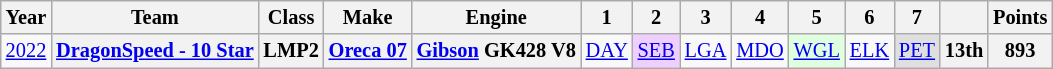<table class="wikitable" style="text-align:center; font-size:85%">
<tr>
<th>Year</th>
<th>Team</th>
<th>Class</th>
<th>Make</th>
<th>Engine</th>
<th>1</th>
<th>2</th>
<th>3</th>
<th>4</th>
<th>5</th>
<th>6</th>
<th>7</th>
<th></th>
<th>Points</th>
</tr>
<tr>
<td><a href='#'>2022</a></td>
<th nowrap><a href='#'>DragonSpeed - 10 Star</a></th>
<th>LMP2</th>
<th nowrap><a href='#'>Oreca 07</a></th>
<th nowrap><a href='#'>Gibson</a> GK428 V8</th>
<td><a href='#'>DAY</a></td>
<td style="background:#EFCFFF;"><a href='#'>SEB</a><br></td>
<td><a href='#'>LGA</a></td>
<td><a href='#'>MDO</a></td>
<td style="background:#DFFFDF;"><a href='#'>WGL</a><br></td>
<td><a href='#'>ELK</a></td>
<td style="background:#DFDFDF;"><a href='#'>PET</a><br></td>
<th>13th</th>
<th>893</th>
</tr>
</table>
